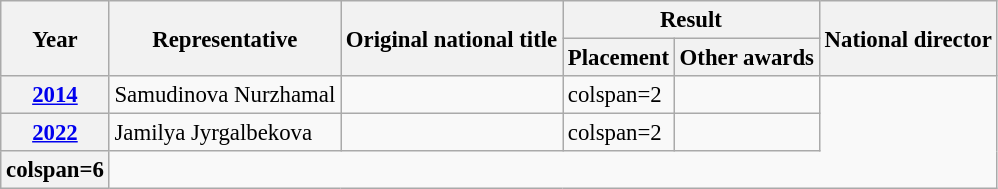<table class="wikitable defaultcenter col2left col6left" style="font-size:95%;">
<tr>
<th rowspan=2>Year</th>
<th rowspan=2>Representative</th>
<th rowspan=2>Original national title</th>
<th colspan=2>Result</th>
<th rowspan=2>National director</th>
</tr>
<tr>
<th>Placement</th>
<th>Other awards</th>
</tr>
<tr>
<th><a href='#'>2014</a></th>
<td>Samudinova Nurzhamal</td>
<td></td>
<td>colspan=2 </td>
<td></td>
</tr>
<tr>
<th><a href='#'>2022</a></th>
<td>Jamilya Jyrgalbekova</td>
<td></td>
<td>colspan=2 </td>
<td></td>
</tr>
<tr>
<th>colspan=6 </th>
</tr>
</table>
